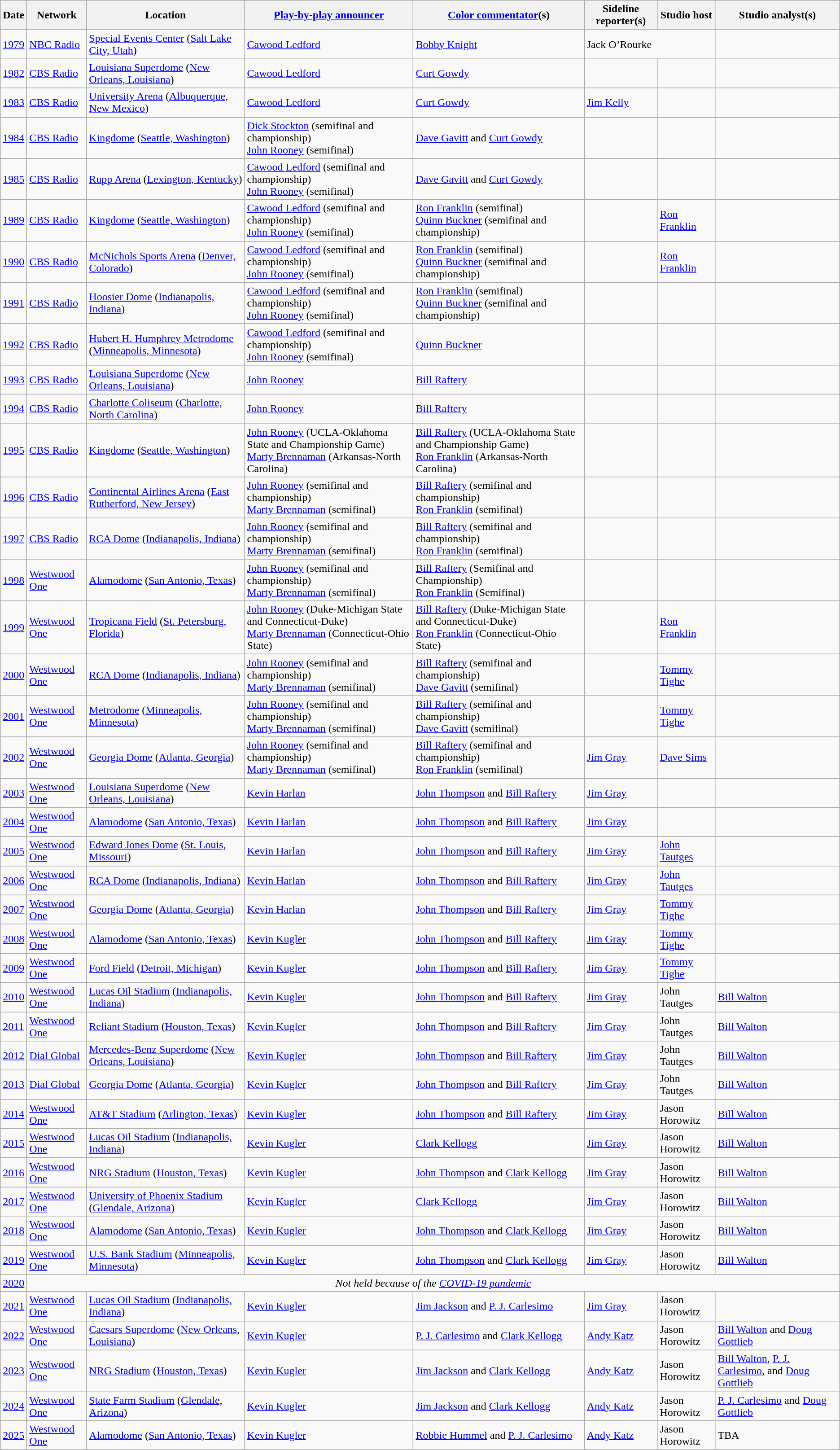<table class="wikitable">
<tr>
<th>Date</th>
<th>Network</th>
<th>Location</th>
<th><a href='#'>Play-by-play announcer</a></th>
<th><a href='#'>Color commentator</a>(s)</th>
<th>Sideline reporter(s)</th>
<th>Studio host</th>
<th>Studio analyst(s)</th>
</tr>
<tr>
<td><a href='#'>1979</a></td>
<td><a href='#'>NBC Radio</a></td>
<td><a href='#'>Special Events Center</a> (<a href='#'>Salt Lake City, Utah</a>)</td>
<td><a href='#'>Cawood Ledford</a></td>
<td><a href='#'>Bobby Knight</a></td>
<td colspan=2>Jack O’Rourke</td>
<td></td>
</tr>
<tr>
<td><a href='#'>1982</a></td>
<td><a href='#'>CBS Radio</a></td>
<td><a href='#'>Louisiana Superdome</a> (<a href='#'>New Orleans, Louisiana</a>)</td>
<td><a href='#'>Cawood Ledford</a></td>
<td><a href='#'>Curt Gowdy</a></td>
<td></td>
<td></td>
<td></td>
</tr>
<tr>
<td><a href='#'>1983</a></td>
<td><a href='#'>CBS Radio</a></td>
<td><a href='#'>University Arena</a> (<a href='#'>Albuquerque, New Mexico</a>)</td>
<td><a href='#'>Cawood Ledford</a></td>
<td><a href='#'>Curt Gowdy</a></td>
<td><a href='#'>Jim Kelly</a></td>
<td></td>
<td></td>
</tr>
<tr>
<td><a href='#'>1984</a></td>
<td><a href='#'>CBS Radio</a></td>
<td><a href='#'>Kingdome</a> (<a href='#'>Seattle, Washington</a>)</td>
<td><a href='#'>Dick Stockton</a> (semifinal and championship)<br><a href='#'>John Rooney</a> (semifinal)</td>
<td><a href='#'>Dave Gavitt</a> and <a href='#'>Curt Gowdy</a></td>
<td></td>
<td></td>
<td></td>
</tr>
<tr>
<td><a href='#'>1985</a></td>
<td><a href='#'>CBS Radio</a></td>
<td><a href='#'>Rupp Arena</a> (<a href='#'>Lexington, Kentucky</a>)</td>
<td><a href='#'>Cawood Ledford</a> (semifinal and championship)<br><a href='#'>John Rooney</a> (semifinal)</td>
<td><a href='#'>Dave Gavitt</a> and <a href='#'>Curt Gowdy</a></td>
<td></td>
<td></td>
<td></td>
</tr>
<tr>
<td><a href='#'>1989</a></td>
<td><a href='#'>CBS Radio</a></td>
<td><a href='#'>Kingdome</a> (<a href='#'>Seattle, Washington</a>)</td>
<td><a href='#'>Cawood Ledford</a> (semifinal and championship)<br><a href='#'>John Rooney</a> (semifinal)</td>
<td><a href='#'>Ron Franklin</a> (semifinal)<br><a href='#'>Quinn Buckner</a> (semifinal and championship)</td>
<td></td>
<td><a href='#'>Ron Franklin</a></td>
<td></td>
</tr>
<tr>
<td><a href='#'>1990</a></td>
<td><a href='#'>CBS Radio</a></td>
<td><a href='#'>McNichols Sports Arena</a> (<a href='#'>Denver, Colorado</a>)</td>
<td><a href='#'>Cawood Ledford</a> (semifinal and championship)<br><a href='#'>John Rooney</a> (semifinal)</td>
<td><a href='#'>Ron Franklin</a> (semifinal)<br><a href='#'>Quinn Buckner</a> (semifinal and championship)</td>
<td></td>
<td><a href='#'>Ron Franklin</a></td>
<td></td>
</tr>
<tr>
<td><a href='#'>1991</a></td>
<td><a href='#'>CBS Radio</a></td>
<td><a href='#'>Hoosier Dome</a> (<a href='#'>Indianapolis, Indiana</a>)</td>
<td><a href='#'>Cawood Ledford</a> (semifinal and championship)<br><a href='#'>John Rooney</a> (semifinal)</td>
<td><a href='#'>Ron Franklin</a> (semifinal)<br><a href='#'>Quinn Buckner</a> (semifinal and championship)</td>
<td></td>
<td></td>
<td></td>
</tr>
<tr>
<td><a href='#'>1992</a></td>
<td><a href='#'>CBS Radio</a></td>
<td><a href='#'>Hubert H. Humphrey Metrodome</a> (<a href='#'>Minneapolis, Minnesota</a>)</td>
<td><a href='#'>Cawood Ledford</a> (semifinal and championship)<br><a href='#'>John Rooney</a> (semifinal)</td>
<td><a href='#'>Quinn Buckner</a></td>
<td></td>
<td></td>
<td></td>
</tr>
<tr>
<td><a href='#'>1993</a></td>
<td><a href='#'>CBS Radio</a></td>
<td><a href='#'>Louisiana Superdome</a> (<a href='#'>New Orleans, Louisiana</a>)</td>
<td><a href='#'>John Rooney</a></td>
<td><a href='#'>Bill Raftery</a></td>
<td></td>
<td></td>
<td></td>
</tr>
<tr>
<td><a href='#'>1994</a></td>
<td><a href='#'>CBS Radio</a></td>
<td><a href='#'>Charlotte Coliseum</a> (<a href='#'>Charlotte, North Carolina</a>)</td>
<td><a href='#'>John Rooney</a></td>
<td><a href='#'>Bill Raftery</a></td>
<td></td>
<td></td>
<td></td>
</tr>
<tr>
<td><a href='#'>1995</a></td>
<td><a href='#'>CBS Radio</a></td>
<td><a href='#'>Kingdome</a> (<a href='#'>Seattle, Washington</a>)</td>
<td><a href='#'>John Rooney</a> (UCLA-Oklahoma State and Championship Game)<br><a href='#'>Marty Brennaman</a> (Arkansas-North Carolina)</td>
<td><a href='#'>Bill Raftery</a> (UCLA-Oklahoma State and Championship Game)<br><a href='#'>Ron Franklin</a> (Arkansas-North Carolina)</td>
<td></td>
<td></td>
<td></td>
</tr>
<tr>
<td><a href='#'>1996</a></td>
<td><a href='#'>CBS Radio</a></td>
<td><a href='#'>Continental Airlines Arena</a> (<a href='#'>East Rutherford, New Jersey</a>)</td>
<td><a href='#'>John Rooney</a> (semifinal and championship)<br><a href='#'>Marty Brennaman</a> (semifinal)</td>
<td><a href='#'>Bill Raftery</a> (semifinal and championship)<br><a href='#'>Ron Franklin</a> (semifinal)</td>
<td></td>
<td></td>
<td></td>
</tr>
<tr>
<td><a href='#'>1997</a></td>
<td><a href='#'>CBS Radio</a></td>
<td><a href='#'>RCA Dome</a> (<a href='#'>Indianapolis, Indiana</a>)</td>
<td><a href='#'>John Rooney</a> (semifinal and championship)<br><a href='#'>Marty Brennaman</a> (semifinal)</td>
<td><a href='#'>Bill Raftery</a> (semifinal and championship)<br><a href='#'>Ron Franklin</a> (semifinal)</td>
<td></td>
<td></td>
<td></td>
</tr>
<tr>
<td><a href='#'>1998</a></td>
<td><a href='#'>Westwood One</a></td>
<td><a href='#'>Alamodome</a> (<a href='#'>San Antonio, Texas</a>)</td>
<td><a href='#'>John Rooney</a> (semifinal and championship)<br><a href='#'>Marty Brennaman</a> (semifinal)</td>
<td><a href='#'>Bill Raftery</a> (Semifinal and Championship)<br><a href='#'>Ron Franklin</a> (Semifinal)</td>
<td></td>
<td></td>
<td></td>
</tr>
<tr>
<td><a href='#'>1999</a></td>
<td><a href='#'>Westwood One</a></td>
<td><a href='#'>Tropicana Field</a> (<a href='#'>St. Petersburg, Florida</a>)</td>
<td><a href='#'>John Rooney</a> (Duke-Michigan State and Connecticut-Duke)<br><a href='#'>Marty Brennaman</a> (Connecticut-Ohio State)</td>
<td><a href='#'>Bill Raftery</a> (Duke-Michigan State and Connecticut-Duke)<br><a href='#'>Ron Franklin</a> (Connecticut-Ohio State)</td>
<td></td>
<td><a href='#'>Ron Franklin</a></td>
<td></td>
</tr>
<tr>
<td><a href='#'>2000</a></td>
<td><a href='#'>Westwood One</a></td>
<td><a href='#'>RCA Dome</a> (<a href='#'>Indianapolis, Indiana</a>)</td>
<td><a href='#'>John Rooney</a> (semifinal and championship)<br><a href='#'>Marty Brennaman</a> (semifinal)</td>
<td><a href='#'>Bill Raftery</a> (semifinal and championship)<br><a href='#'>Dave Gavitt</a> (semifinal)</td>
<td></td>
<td><a href='#'>Tommy Tighe</a></td>
<td></td>
</tr>
<tr>
<td><a href='#'>2001</a></td>
<td><a href='#'>Westwood One</a></td>
<td><a href='#'>Metrodome</a> (<a href='#'>Minneapolis, Minnesota</a>)</td>
<td><a href='#'>John Rooney</a> (semifinal and championship)<br><a href='#'>Marty Brennaman</a> (semifinal)</td>
<td><a href='#'>Bill Raftery</a> (semifinal and championship)<br><a href='#'>Dave Gavitt</a> (semifinal)</td>
<td></td>
<td><a href='#'>Tommy Tighe</a></td>
<td></td>
</tr>
<tr>
<td><a href='#'>2002</a></td>
<td><a href='#'>Westwood One</a></td>
<td><a href='#'>Georgia Dome</a> (<a href='#'>Atlanta, Georgia</a>)</td>
<td><a href='#'>John Rooney</a> (semifinal and championship)<br><a href='#'>Marty Brennaman</a> (semifinal)</td>
<td><a href='#'>Bill Raftery</a> (semifinal and championship)<br><a href='#'>Ron Franklin</a> (semifinal)</td>
<td><a href='#'>Jim Gray</a></td>
<td><a href='#'>Dave Sims</a></td>
<td></td>
</tr>
<tr>
<td><a href='#'>2003</a></td>
<td><a href='#'>Westwood One</a></td>
<td><a href='#'>Louisiana Superdome</a> (<a href='#'>New Orleans, Louisiana</a>)</td>
<td><a href='#'>Kevin Harlan</a></td>
<td><a href='#'>John Thompson</a> and <a href='#'>Bill Raftery</a></td>
<td><a href='#'>Jim Gray</a></td>
<td></td>
<td></td>
</tr>
<tr>
<td><a href='#'>2004</a></td>
<td><a href='#'>Westwood One</a></td>
<td><a href='#'>Alamodome</a> (<a href='#'>San Antonio, Texas</a>)</td>
<td><a href='#'>Kevin Harlan</a></td>
<td><a href='#'>John Thompson</a> and <a href='#'>Bill Raftery</a></td>
<td><a href='#'>Jim Gray</a></td>
<td></td>
<td></td>
</tr>
<tr>
<td><a href='#'>2005</a></td>
<td><a href='#'>Westwood One</a></td>
<td><a href='#'>Edward Jones Dome</a> (<a href='#'>St. Louis, Missouri</a>)</td>
<td><a href='#'>Kevin Harlan</a></td>
<td><a href='#'>John Thompson</a> and <a href='#'>Bill Raftery</a></td>
<td><a href='#'>Jim Gray</a></td>
<td><a href='#'>John Tautges</a></td>
<td></td>
</tr>
<tr>
<td><a href='#'>2006</a></td>
<td><a href='#'>Westwood One</a></td>
<td><a href='#'>RCA Dome</a> (<a href='#'>Indianapolis, Indiana</a>)</td>
<td><a href='#'>Kevin Harlan</a></td>
<td><a href='#'>John Thompson</a> and <a href='#'>Bill Raftery</a></td>
<td><a href='#'>Jim Gray</a></td>
<td><a href='#'>John Tautges</a></td>
<td></td>
</tr>
<tr>
<td><a href='#'>2007</a></td>
<td><a href='#'>Westwood One</a></td>
<td><a href='#'>Georgia Dome</a> (<a href='#'>Atlanta, Georgia</a>)</td>
<td><a href='#'>Kevin Harlan</a></td>
<td><a href='#'>John Thompson</a> and <a href='#'>Bill Raftery</a></td>
<td><a href='#'>Jim Gray</a></td>
<td><a href='#'>Tommy Tighe</a></td>
<td></td>
</tr>
<tr>
<td><a href='#'>2008</a></td>
<td><a href='#'>Westwood One</a></td>
<td><a href='#'>Alamodome</a> (<a href='#'>San Antonio, Texas</a>)</td>
<td><a href='#'>Kevin Kugler</a></td>
<td><a href='#'>John Thompson</a> and <a href='#'>Bill Raftery</a></td>
<td><a href='#'>Jim Gray</a></td>
<td><a href='#'>Tommy Tighe</a></td>
<td></td>
</tr>
<tr>
<td><a href='#'>2009</a></td>
<td><a href='#'>Westwood One</a></td>
<td><a href='#'>Ford Field</a> (<a href='#'>Detroit, Michigan</a>)</td>
<td><a href='#'>Kevin Kugler</a></td>
<td><a href='#'>John Thompson</a> and <a href='#'>Bill Raftery</a></td>
<td><a href='#'>Jim Gray</a></td>
<td><a href='#'>Tommy Tighe</a></td>
<td></td>
</tr>
<tr>
<td><a href='#'>2010</a></td>
<td><a href='#'>Westwood One</a></td>
<td><a href='#'>Lucas Oil Stadium</a> (<a href='#'>Indianapolis, Indiana</a>)</td>
<td><a href='#'>Kevin Kugler</a></td>
<td><a href='#'>John Thompson</a> and <a href='#'>Bill Raftery</a></td>
<td><a href='#'>Jim Gray</a></td>
<td>John Tautges</td>
<td><a href='#'>Bill Walton</a></td>
</tr>
<tr>
<td><a href='#'>2011</a></td>
<td><a href='#'>Westwood One</a></td>
<td><a href='#'>Reliant Stadium</a> (<a href='#'>Houston, Texas</a>)</td>
<td><a href='#'>Kevin Kugler</a></td>
<td><a href='#'>John Thompson</a> and <a href='#'>Bill Raftery</a></td>
<td><a href='#'>Jim Gray</a></td>
<td>John Tautges</td>
<td><a href='#'>Bill Walton</a></td>
</tr>
<tr>
<td><a href='#'>2012</a></td>
<td><a href='#'>Dial Global</a></td>
<td><a href='#'>Mercedes-Benz Superdome</a> (<a href='#'>New Orleans, Louisiana</a>)</td>
<td><a href='#'>Kevin Kugler</a></td>
<td><a href='#'>John Thompson</a> and <a href='#'>Bill Raftery</a></td>
<td><a href='#'>Jim Gray</a></td>
<td>John Tautges</td>
<td><a href='#'>Bill Walton</a></td>
</tr>
<tr>
<td><a href='#'>2013</a></td>
<td><a href='#'>Dial Global</a></td>
<td><a href='#'>Georgia Dome</a> (<a href='#'>Atlanta, Georgia</a>)</td>
<td><a href='#'>Kevin Kugler</a></td>
<td><a href='#'>John Thompson</a> and <a href='#'>Bill Raftery</a></td>
<td><a href='#'>Jim Gray</a></td>
<td>John Tautges</td>
<td><a href='#'>Bill Walton</a></td>
</tr>
<tr>
<td><a href='#'>2014</a></td>
<td><a href='#'>Westwood One</a></td>
<td><a href='#'>AT&T Stadium</a> (<a href='#'>Arlington, Texas</a>)</td>
<td><a href='#'>Kevin Kugler</a></td>
<td><a href='#'>John Thompson</a> and <a href='#'>Bill Raftery</a></td>
<td><a href='#'>Jim Gray</a></td>
<td>Jason Horowitz</td>
<td><a href='#'>Bill Walton</a></td>
</tr>
<tr>
<td><a href='#'>2015</a></td>
<td><a href='#'>Westwood One</a></td>
<td><a href='#'>Lucas Oil Stadium</a> (<a href='#'>Indianapolis, Indiana</a>)</td>
<td><a href='#'>Kevin Kugler</a></td>
<td><a href='#'>Clark Kellogg</a></td>
<td><a href='#'>Jim Gray</a></td>
<td>Jason Horowitz</td>
<td><a href='#'>Bill Walton</a></td>
</tr>
<tr>
<td><a href='#'>2016</a></td>
<td><a href='#'>Westwood One</a></td>
<td><a href='#'>NRG Stadium</a> (<a href='#'>Houston, Texas</a>)</td>
<td><a href='#'>Kevin Kugler</a></td>
<td><a href='#'>John Thompson</a> and <a href='#'>Clark Kellogg</a></td>
<td><a href='#'>Jim Gray</a></td>
<td>Jason Horowitz</td>
<td><a href='#'>Bill Walton</a></td>
</tr>
<tr>
<td><a href='#'>2017</a></td>
<td><a href='#'>Westwood One</a></td>
<td><a href='#'>University of Phoenix Stadium</a> (<a href='#'>Glendale, Arizona</a>)</td>
<td><a href='#'>Kevin Kugler</a></td>
<td><a href='#'>Clark Kellogg</a></td>
<td><a href='#'>Jim Gray</a></td>
<td>Jason Horowitz</td>
<td><a href='#'>Bill Walton</a></td>
</tr>
<tr>
<td><a href='#'>2018</a></td>
<td><a href='#'>Westwood One</a></td>
<td><a href='#'>Alamodome</a> (<a href='#'>San Antonio, Texas</a>)</td>
<td><a href='#'>Kevin Kugler</a></td>
<td><a href='#'>John Thompson</a> and <a href='#'>Clark Kellogg</a></td>
<td><a href='#'>Jim Gray</a></td>
<td>Jason Horowitz</td>
<td><a href='#'>Bill Walton</a></td>
</tr>
<tr>
<td><a href='#'>2019</a></td>
<td><a href='#'>Westwood One</a></td>
<td><a href='#'>U.S. Bank Stadium</a> (<a href='#'>Minneapolis, Minnesota</a>)</td>
<td><a href='#'>Kevin Kugler</a></td>
<td><a href='#'>John Thompson</a> and <a href='#'>Clark Kellogg</a></td>
<td><a href='#'>Jim Gray</a></td>
<td>Jason Horowitz</td>
<td><a href='#'>Bill Walton</a></td>
</tr>
<tr>
<td><a href='#'>2020</a></td>
<td colspan="7" style="text-align:center;"><em>Not held because of the <a href='#'>COVID-19 pandemic</a></em></td>
</tr>
<tr>
<td><a href='#'>2021</a></td>
<td><a href='#'>Westwood One</a></td>
<td><a href='#'>Lucas Oil Stadium</a> (<a href='#'>Indianapolis, Indiana</a>)</td>
<td><a href='#'>Kevin Kugler</a></td>
<td><a href='#'>Jim Jackson</a> and <a href='#'>P. J. Carlesimo</a></td>
<td><a href='#'>Jim Gray</a></td>
<td>Jason Horowitz</td>
<td></td>
</tr>
<tr>
<td><a href='#'>2022</a></td>
<td><a href='#'>Westwood One</a></td>
<td><a href='#'>Caesars Superdome</a> (<a href='#'>New Orleans, Louisiana</a>)</td>
<td><a href='#'>Kevin Kugler</a></td>
<td><a href='#'>P. J. Carlesimo</a> and <a href='#'>Clark Kellogg</a></td>
<td><a href='#'>Andy Katz</a></td>
<td>Jason Horowitz</td>
<td><a href='#'>Bill Walton</a> and <a href='#'>Doug Gottlieb</a></td>
</tr>
<tr>
<td><a href='#'>2023</a></td>
<td><a href='#'>Westwood One</a></td>
<td><a href='#'>NRG Stadium</a> (<a href='#'>Houston, Texas</a>)</td>
<td><a href='#'>Kevin Kugler</a></td>
<td><a href='#'>Jim Jackson</a> and <a href='#'>Clark Kellogg</a></td>
<td><a href='#'>Andy Katz</a></td>
<td>Jason Horowitz</td>
<td><a href='#'>Bill Walton</a>, <a href='#'>P. J. Carlesimo</a>, and <a href='#'>Doug Gottlieb</a></td>
</tr>
<tr>
<td><a href='#'>2024</a></td>
<td><a href='#'>Westwood One</a></td>
<td><a href='#'>State Farm Stadium</a> (<a href='#'>Glendale, Arizona</a>)</td>
<td><a href='#'>Kevin Kugler</a></td>
<td><a href='#'>Jim Jackson</a> and <a href='#'>Clark Kellogg</a></td>
<td><a href='#'>Andy Katz</a></td>
<td>Jason Horowitz</td>
<td><a href='#'>P. J. Carlesimo</a> and <a href='#'>Doug Gottlieb</a></td>
</tr>
<tr>
<td><a href='#'>2025</a></td>
<td><a href='#'>Westwood One</a></td>
<td><a href='#'>Alamodome</a> (<a href='#'>San Antonio, Texas</a>)</td>
<td><a href='#'>Kevin Kugler</a></td>
<td><a href='#'>Robbie Hummel</a> and <a href='#'>P. J. Carlesimo</a></td>
<td><a href='#'>Andy Katz</a></td>
<td>Jason Horowitz</td>
<td>TBA</td>
</tr>
</table>
